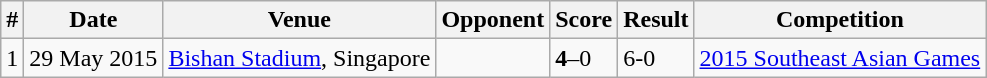<table class="wikitable">
<tr>
<th>#</th>
<th>Date</th>
<th>Venue</th>
<th>Opponent</th>
<th>Score</th>
<th>Result</th>
<th>Competition</th>
</tr>
<tr>
<td>1</td>
<td>29 May 2015</td>
<td><a href='#'>Bishan Stadium</a>, Singapore</td>
<td></td>
<td><strong>4</strong>–0</td>
<td>6-0</td>
<td><a href='#'>2015 Southeast Asian Games</a></td>
</tr>
</table>
